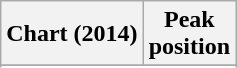<table class="wikitable sortable">
<tr>
<th>Chart (2014)</th>
<th>Peak<br>position</th>
</tr>
<tr>
</tr>
<tr>
</tr>
<tr>
</tr>
<tr>
</tr>
</table>
